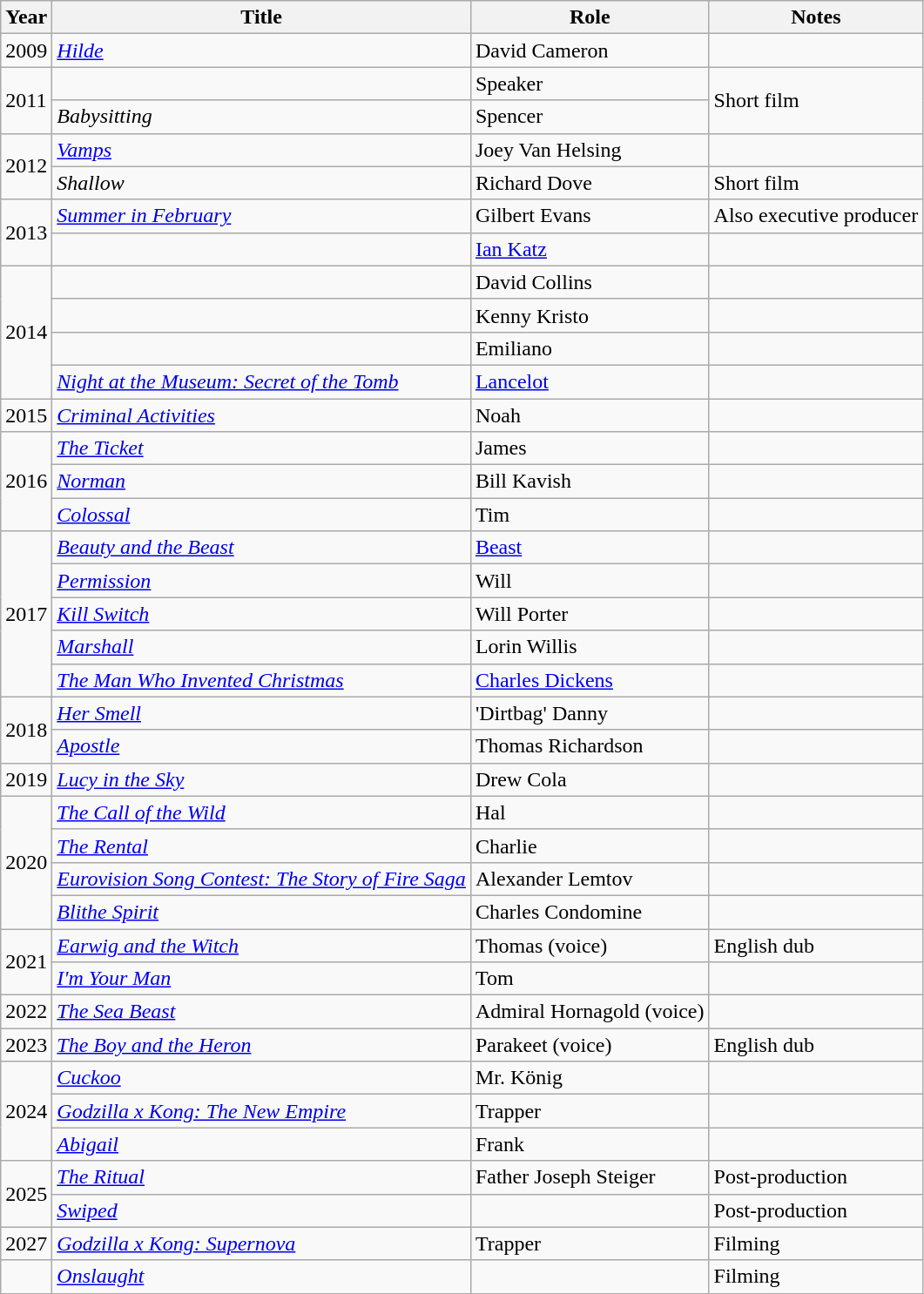<table class="wikitable sortable">
<tr>
<th>Year</th>
<th>Title</th>
<th>Role</th>
<th class="unsortable">Notes</th>
</tr>
<tr>
<td>2009</td>
<td><em><a href='#'>Hilde</a></em></td>
<td>David Cameron</td>
<td></td>
</tr>
<tr>
<td rowspan="2">2011</td>
<td><em></em></td>
<td>Speaker</td>
<td rowspan="2">Short film</td>
</tr>
<tr>
<td><em>Babysitting</em></td>
<td>Spencer</td>
</tr>
<tr>
<td rowspan="2">2012</td>
<td><em><a href='#'>Vamps</a></em></td>
<td>Joey Van Helsing</td>
<td></td>
</tr>
<tr>
<td><em>Shallow</em></td>
<td>Richard Dove</td>
<td>Short film</td>
</tr>
<tr>
<td rowspan="2">2013</td>
<td><em><a href='#'>Summer in February</a></em></td>
<td>Gilbert Evans</td>
<td>Also executive producer</td>
</tr>
<tr>
<td><em></em></td>
<td><a href='#'>Ian Katz</a></td>
<td></td>
</tr>
<tr>
<td rowspan="4">2014</td>
<td><em></em></td>
<td>David Collins</td>
<td></td>
</tr>
<tr>
<td><em></em></td>
<td>Kenny Kristo</td>
<td></td>
</tr>
<tr>
<td><em></em></td>
<td>Emiliano</td>
<td></td>
</tr>
<tr>
<td><em><a href='#'>Night at the Museum: Secret of the Tomb</a></em></td>
<td><a href='#'>Lancelot</a></td>
<td></td>
</tr>
<tr>
<td>2015</td>
<td><em><a href='#'>Criminal Activities</a></em></td>
<td>Noah</td>
<td></td>
</tr>
<tr>
<td rowspan="3">2016</td>
<td><em><a href='#'>The Ticket</a></em></td>
<td>James</td>
<td></td>
</tr>
<tr>
<td><em><a href='#'>Norman</a></em></td>
<td>Bill Kavish</td>
<td></td>
</tr>
<tr>
<td><em><a href='#'>Colossal</a></em></td>
<td>Tim</td>
<td></td>
</tr>
<tr>
<td rowspan="5">2017</td>
<td><em><a href='#'>Beauty and the Beast</a></em></td>
<td><a href='#'>Beast</a></td>
<td></td>
</tr>
<tr>
<td><em><a href='#'>Permission</a></em></td>
<td>Will</td>
<td></td>
</tr>
<tr>
<td><em><a href='#'>Kill Switch</a></em></td>
<td>Will Porter</td>
<td></td>
</tr>
<tr>
<td><em><a href='#'>Marshall</a></em></td>
<td>Lorin Willis</td>
<td></td>
</tr>
<tr>
<td><em><a href='#'>The Man Who Invented Christmas</a></em></td>
<td><a href='#'>Charles Dickens</a></td>
<td></td>
</tr>
<tr>
<td rowspan="2">2018</td>
<td><em><a href='#'>Her Smell</a></em></td>
<td>'Dirtbag' Danny</td>
<td></td>
</tr>
<tr>
<td><em><a href='#'>Apostle</a></em></td>
<td>Thomas Richardson</td>
<td></td>
</tr>
<tr>
<td>2019</td>
<td><em><a href='#'>Lucy in the Sky</a></em></td>
<td>Drew Cola</td>
<td></td>
</tr>
<tr>
<td rowspan="4">2020</td>
<td><em><a href='#'>The Call of the Wild</a></em></td>
<td>Hal</td>
<td></td>
</tr>
<tr>
<td><em><a href='#'>The Rental</a></em></td>
<td>Charlie</td>
<td></td>
</tr>
<tr>
<td><em><a href='#'>Eurovision Song Contest: The Story of Fire Saga</a></em></td>
<td>Alexander Lemtov</td>
<td></td>
</tr>
<tr>
<td><em><a href='#'>Blithe Spirit</a></em></td>
<td>Charles Condomine</td>
<td></td>
</tr>
<tr>
<td rowspan="2">2021</td>
<td><em><a href='#'>Earwig and the Witch</a></em></td>
<td>Thomas (voice)</td>
<td>English dub</td>
</tr>
<tr>
<td><em><a href='#'>I'm Your Man</a></em></td>
<td>Tom</td>
<td></td>
</tr>
<tr>
<td>2022</td>
<td><em><a href='#'>The Sea Beast</a></em></td>
<td>Admiral Hornagold (voice)</td>
<td></td>
</tr>
<tr>
<td>2023</td>
<td><em><a href='#'>The Boy and the Heron</a></em></td>
<td>Parakeet (voice)</td>
<td>English dub</td>
</tr>
<tr>
<td rowspan="3">2024</td>
<td><em><a href='#'>Cuckoo</a></em></td>
<td>Mr. König</td>
<td></td>
</tr>
<tr>
<td><em><a href='#'>Godzilla x Kong: The New Empire</a></em></td>
<td>Trapper</td>
<td></td>
</tr>
<tr>
<td><em><a href='#'>Abigail</a></em></td>
<td>Frank</td>
<td></td>
</tr>
<tr>
<td rowspan="2">2025</td>
<td><em><a href='#'>The Ritual</a></em></td>
<td>Father Joseph Steiger</td>
<td>Post-production</td>
</tr>
<tr>
<td><em><a href='#'>Swiped</a></em></td>
<td></td>
<td>Post-production</td>
</tr>
<tr>
<td>2027</td>
<td><em><a href='#'>Godzilla x Kong: Supernova</a></em></td>
<td>Trapper</td>
<td>Filming</td>
</tr>
<tr>
<td></td>
<td><em><a href='#'>Onslaught</a></em></td>
<td></td>
<td>Filming</td>
</tr>
</table>
